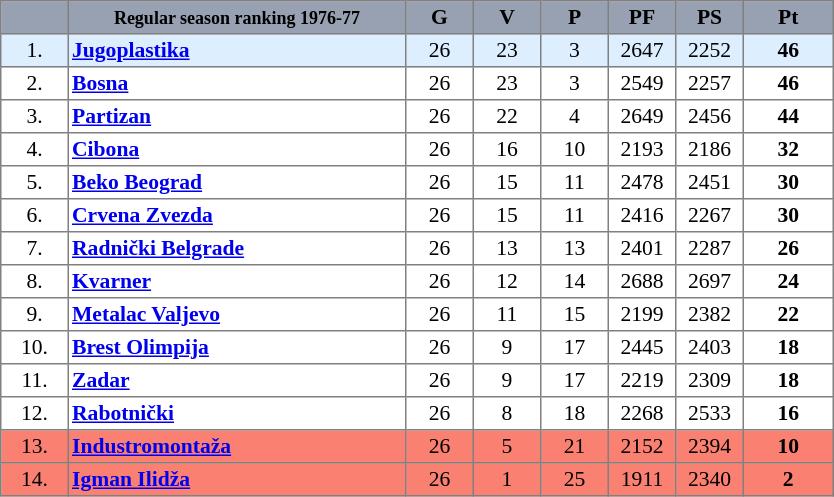<table align=center style="font-size: 90%; border-collapse:collapse" border=1 cellspacing=0 cellpadding=2>
<tr align=center bgcolor=#98A1B2>
<th width=40></th>
<th width=220><span><small>Regular season ranking 1976-77</small></span></th>
<th width="40"><span>G</span></th>
<th width="40"><span>V</span></th>
<th width="40"><span>P</span></th>
<th width="40"><span>PF</span></th>
<th width="40"><span>PS</span></th>
<th width="55"><span>Pt</span></th>
</tr>
<tr align=center style="background:#DDEEFF">
<td>1.</td>
<td style="text-align:left;"><strong><a href='#'>Jugoplastika</a></strong></td>
<td>26</td>
<td>23</td>
<td>3</td>
<td>2647</td>
<td>2252</td>
<td><strong>46</strong></td>
</tr>
<tr align=center>
<td>2.</td>
<td style="text-align:left;"><strong><a href='#'>Bosna</a></strong></td>
<td>26</td>
<td>23</td>
<td>3</td>
<td>2549</td>
<td>2257</td>
<td><strong>46</strong></td>
</tr>
<tr align=center>
<td>3.</td>
<td style="text-align:left;"><strong><a href='#'>Partizan</a></strong></td>
<td>26</td>
<td>22</td>
<td>4</td>
<td>2649</td>
<td>2456</td>
<td><strong>44</strong></td>
</tr>
<tr align=center>
<td>4.</td>
<td style="text-align:left;"><strong><a href='#'>Cibona</a></strong></td>
<td>26</td>
<td>16</td>
<td>10</td>
<td>2193</td>
<td>2186</td>
<td><strong>32</strong></td>
</tr>
<tr align=center>
<td>5.</td>
<td style="text-align:left;"><strong><a href='#'>Beko Beograd</a></strong></td>
<td>26</td>
<td>15</td>
<td>11</td>
<td>2478</td>
<td>2451</td>
<td><strong>30</strong></td>
</tr>
<tr align=center>
<td>6.</td>
<td style="text-align:left;"><strong><a href='#'>Crvena Zvezda</a></strong></td>
<td>26</td>
<td>15</td>
<td>11</td>
<td>2416</td>
<td>2267</td>
<td><strong>30</strong></td>
</tr>
<tr align=center>
<td>7.</td>
<td style="text-align:left;"><strong><a href='#'>Radnički Belgrade</a></strong></td>
<td>26</td>
<td>13</td>
<td>13</td>
<td>2401</td>
<td>2287</td>
<td><strong>26</strong></td>
</tr>
<tr align=center>
<td>8.</td>
<td style="text-align:left;"><strong><a href='#'>Kvarner</a></strong></td>
<td>26</td>
<td>12</td>
<td>14</td>
<td>2688</td>
<td>2697</td>
<td><strong>24</strong></td>
</tr>
<tr align=center>
<td>9.</td>
<td style="text-align:left;"><strong><a href='#'>Metalac Valjevo</a></strong></td>
<td>26</td>
<td>11</td>
<td>15</td>
<td>2199</td>
<td>2382</td>
<td><strong>22</strong></td>
</tr>
<tr align=center>
<td>10.</td>
<td style="text-align:left;"><strong><a href='#'>Brest Olimpija</a></strong></td>
<td>26</td>
<td>9</td>
<td>17</td>
<td>2445</td>
<td>2403</td>
<td><strong>18</strong></td>
</tr>
<tr align=center>
<td>11.</td>
<td style="text-align:left;"><strong><a href='#'>Zadar</a></strong></td>
<td>26</td>
<td>9</td>
<td>17</td>
<td>2219</td>
<td>2309</td>
<td><strong>18</strong></td>
</tr>
<tr align=center>
<td>12.</td>
<td style="text-align:left;"><strong><a href='#'>Rabotnički</a></strong></td>
<td>26</td>
<td>8</td>
<td>18</td>
<td>2268</td>
<td>2533</td>
<td><strong>16</strong></td>
</tr>
<tr align=center style="background:#FA8072">
<td>13.</td>
<td style="text-align:left;"><strong><a href='#'>Industromontaža</a></strong></td>
<td>26</td>
<td>5</td>
<td>21</td>
<td>2152</td>
<td>2394</td>
<td><strong>10</strong></td>
</tr>
<tr align=center style="background:#FA8072">
<td>14.</td>
<td style="text-align:left;"><strong><a href='#'>Igman Ilidža</a></strong></td>
<td>26</td>
<td>1</td>
<td>25</td>
<td>1911</td>
<td>2340</td>
<td><strong>2</strong></td>
</tr>
</table>
